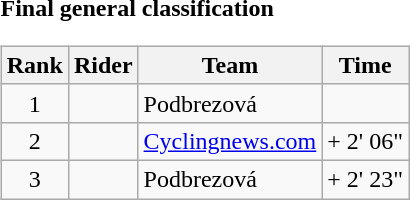<table>
<tr>
<td><strong>Final general classification</strong><br><table class="wikitable">
<tr>
<th scope="col">Rank</th>
<th scope="col">Rider</th>
<th scope="col">Team</th>
<th scope="col">Time</th>
</tr>
<tr>
<td style="text-align:center;">1</td>
<td></td>
<td>Podbrezová</td>
<td style="text-align:right;"></td>
</tr>
<tr>
<td style="text-align:center;">2</td>
<td></td>
<td><a href='#'>Cyclingnews.com</a></td>
<td style="text-align:right;">+ 2' 06"</td>
</tr>
<tr>
<td style="text-align:center;">3</td>
<td></td>
<td>Podbrezová</td>
<td style="text-align:right;">+ 2' 23"</td>
</tr>
</table>
</td>
</tr>
</table>
